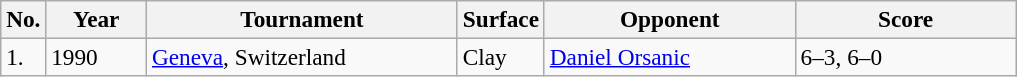<table class="sortable wikitable" style=font-size:97%>
<tr>
<th width=20>No.</th>
<th width=60>Year</th>
<th width=200>Tournament</th>
<th width=50>Surface</th>
<th width=160>Opponent</th>
<th style="width:140px" class="unsortable">Score</th>
</tr>
<tr>
<td>1.</td>
<td>1990</td>
<td><a href='#'>Geneva</a>, Switzerland</td>
<td>Clay</td>
<td> <a href='#'>Daniel Orsanic</a></td>
<td>6–3, 6–0</td>
</tr>
</table>
